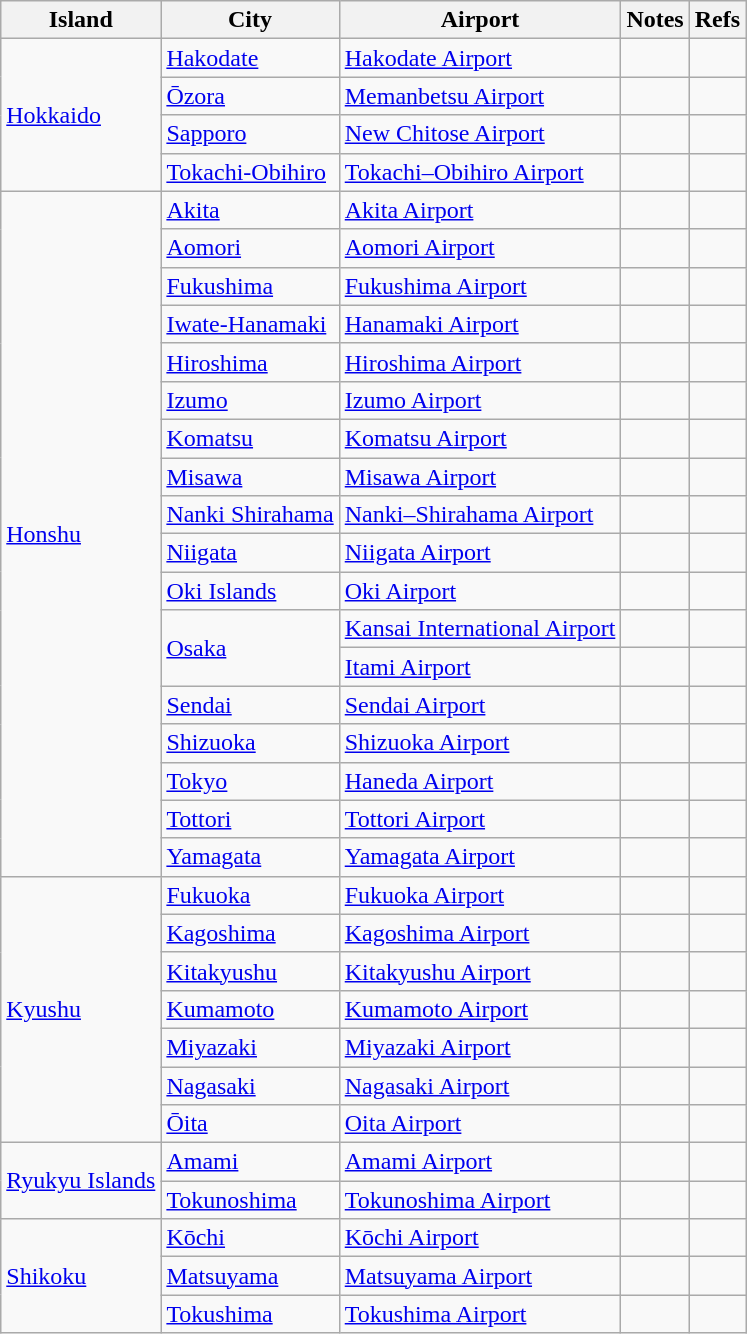<table class="sortable wikitable">
<tr>
<th>Island</th>
<th>City</th>
<th>Airport</th>
<th>Notes</th>
<th>Refs</th>
</tr>
<tr>
<td rowspan="4"><a href='#'>Hokkaido</a></td>
<td><a href='#'>Hakodate</a></td>
<td><a href='#'>Hakodate Airport</a></td>
<td></td>
<td align=center></td>
</tr>
<tr>
<td><a href='#'>Ōzora</a></td>
<td><a href='#'>Memanbetsu Airport</a></td>
<td align=center></td>
<td align=center></td>
</tr>
<tr>
<td><a href='#'>Sapporo</a></td>
<td><a href='#'>New Chitose Airport</a></td>
<td></td>
<td align=center></td>
</tr>
<tr>
<td><a href='#'>Tokachi-Obihiro</a></td>
<td><a href='#'>Tokachi–Obihiro Airport</a></td>
<td></td>
<td align=center></td>
</tr>
<tr>
<td rowspan="18"><a href='#'>Honshu</a></td>
<td><a href='#'>Akita</a></td>
<td><a href='#'>Akita Airport</a></td>
<td align=center></td>
<td align=center></td>
</tr>
<tr>
<td><a href='#'>Aomori</a></td>
<td><a href='#'>Aomori Airport</a></td>
<td align=center></td>
<td align=center></td>
</tr>
<tr>
<td><a href='#'>Fukushima</a></td>
<td><a href='#'>Fukushima Airport</a></td>
<td></td>
<td align=center></td>
</tr>
<tr>
<td><a href='#'>Iwate-Hanamaki</a></td>
<td><a href='#'>Hanamaki Airport</a></td>
<td align=center></td>
<td align=center></td>
</tr>
<tr>
<td><a href='#'>Hiroshima</a></td>
<td><a href='#'>Hiroshima Airport</a></td>
<td></td>
<td align=center></td>
</tr>
<tr>
<td><a href='#'>Izumo</a></td>
<td><a href='#'>Izumo Airport</a></td>
<td></td>
<td align=center></td>
</tr>
<tr>
<td><a href='#'>Komatsu</a></td>
<td><a href='#'>Komatsu Airport</a></td>
<td></td>
<td align=center></td>
</tr>
<tr>
<td><a href='#'>Misawa</a></td>
<td><a href='#'>Misawa Airport</a></td>
<td align=center></td>
<td align=center></td>
</tr>
<tr>
<td><a href='#'>Nanki Shirahama</a></td>
<td><a href='#'>Nanki–Shirahama Airport</a></td>
<td></td>
<td align=center></td>
</tr>
<tr>
<td><a href='#'>Niigata</a></td>
<td><a href='#'>Niigata Airport</a></td>
<td align=center></td>
<td align=center></td>
</tr>
<tr>
<td><a href='#'>Oki Islands</a></td>
<td><a href='#'>Oki Airport</a></td>
<td align=center></td>
<td align=center></td>
</tr>
<tr>
<td rowspan="2"><a href='#'>Osaka</a></td>
<td><a href='#'>Kansai International Airport</a></td>
<td></td>
<td align=center></td>
</tr>
<tr>
<td><a href='#'>Itami Airport</a></td>
<td></td>
<td align=center></td>
</tr>
<tr>
<td><a href='#'>Sendai</a></td>
<td><a href='#'>Sendai Airport</a></td>
<td align=center></td>
<td align=center></td>
</tr>
<tr>
<td><a href='#'>Shizuoka</a></td>
<td><a href='#'>Shizuoka Airport</a></td>
<td></td>
<td align=center></td>
</tr>
<tr>
<td><a href='#'>Tokyo</a></td>
<td><a href='#'>Haneda Airport</a></td>
<td></td>
<td align=center></td>
</tr>
<tr>
<td><a href='#'>Tottori</a></td>
<td><a href='#'>Tottori Airport</a></td>
<td></td>
<td align=center></td>
</tr>
<tr>
<td><a href='#'>Yamagata</a></td>
<td><a href='#'>Yamagata Airport</a></td>
<td align=center></td>
<td align=center></td>
</tr>
<tr>
<td rowspan="7"><a href='#'>Kyushu</a></td>
<td><a href='#'>Fukuoka</a></td>
<td><a href='#'>Fukuoka Airport</a></td>
<td></td>
<td align=center></td>
</tr>
<tr>
<td><a href='#'>Kagoshima</a></td>
<td><a href='#'>Kagoshima Airport</a></td>
<td></td>
<td align=center></td>
</tr>
<tr>
<td><a href='#'>Kitakyushu</a></td>
<td><a href='#'>Kitakyushu Airport</a></td>
<td></td>
<td align=center></td>
</tr>
<tr>
<td><a href='#'>Kumamoto</a></td>
<td><a href='#'>Kumamoto Airport</a></td>
<td align=center></td>
<td align=center></td>
</tr>
<tr>
<td><a href='#'>Miyazaki</a></td>
<td><a href='#'>Miyazaki Airport</a></td>
<td align=center></td>
<td align=center></td>
</tr>
<tr>
<td><a href='#'>Nagasaki</a></td>
<td><a href='#'>Nagasaki Airport</a></td>
<td align=center></td>
<td align=center></td>
</tr>
<tr>
<td><a href='#'>Ōita</a></td>
<td><a href='#'>Oita Airport</a></td>
<td align=center></td>
<td align=center></td>
</tr>
<tr>
<td rowspan="2"><a href='#'>Ryukyu Islands</a></td>
<td><a href='#'>Amami</a></td>
<td><a href='#'>Amami Airport</a></td>
<td align=center></td>
<td align=center></td>
</tr>
<tr>
<td><a href='#'>Tokunoshima</a></td>
<td><a href='#'>Tokunoshima Airport</a></td>
<td align=center></td>
<td align=center></td>
</tr>
<tr>
<td rowspan="3"><a href='#'>Shikoku</a></td>
<td><a href='#'>Kōchi</a></td>
<td><a href='#'>Kōchi Airport</a></td>
<td align=center></td>
<td align=center></td>
</tr>
<tr>
<td><a href='#'>Matsuyama</a></td>
<td><a href='#'>Matsuyama Airport</a></td>
<td align=center></td>
<td align=center></td>
</tr>
<tr>
<td><a href='#'>Tokushima</a></td>
<td><a href='#'>Tokushima Airport</a></td>
<td align=center></td>
<td align=center></td>
</tr>
</table>
